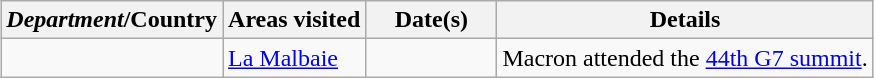<table class="wikitable sortable outercollapse" style="margin: 1em auto 1em auto">
<tr>
<th><em>Department</em>/Country</th>
<th>Areas visited</th>
<th width=80>Date(s)</th>
<th>Details</th>
</tr>
<tr>
<td></td>
<td><a href='#'>La Malbaie</a></td>
<td></td>
<td>Macron attended the <a href='#'>44th G7 summit</a>.</td>
</tr>
</table>
